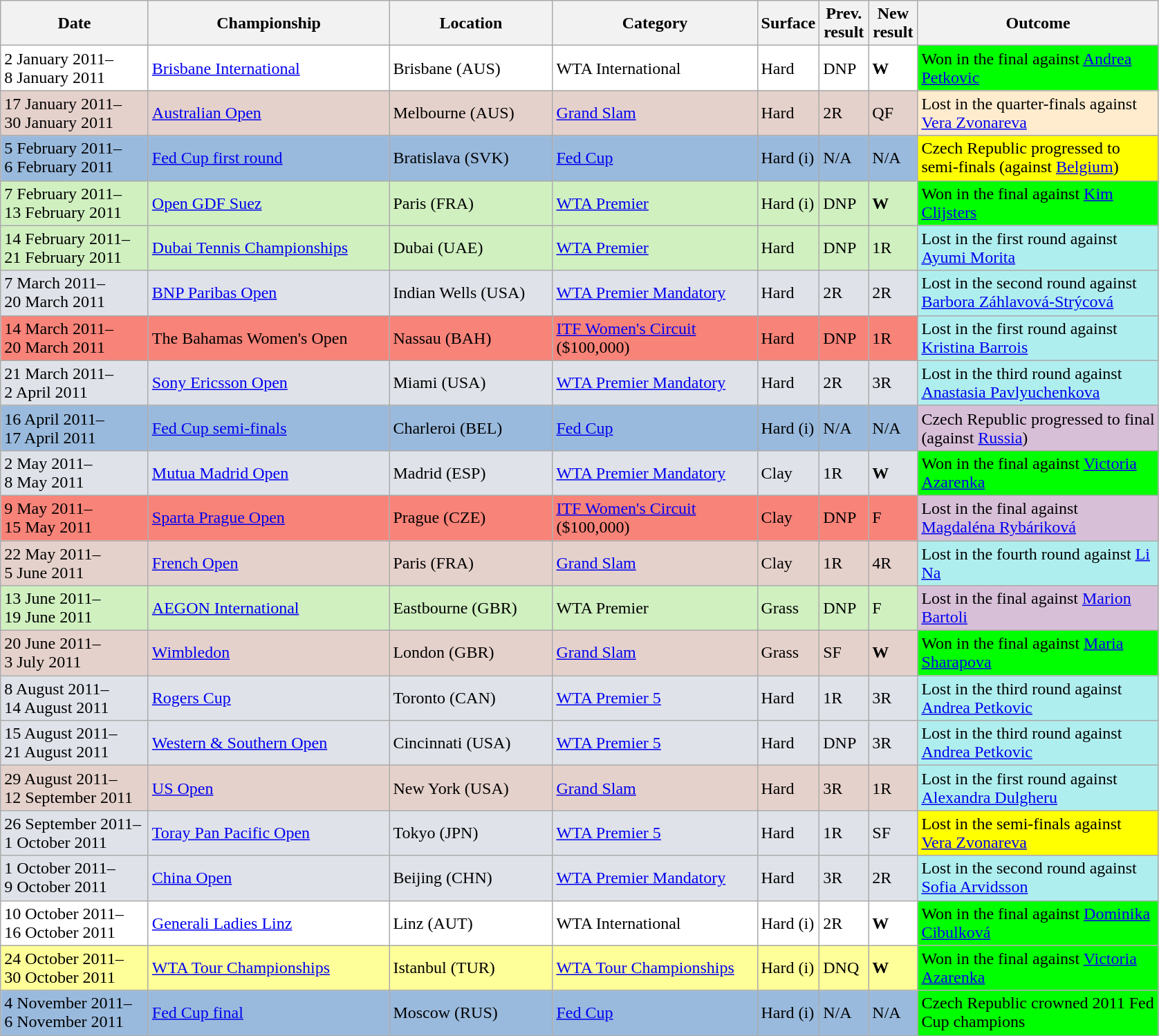<table class="wikitable">
<tr>
<th width=135>Date</th>
<th width=225>Championship</th>
<th width=150>Location</th>
<th width=190>Category</th>
<th width=50>Surface</th>
<th width=40>Prev. result</th>
<th width=40>New result</th>
<th width=225>Outcome</th>
</tr>
<tr style="background:#fff;">
<td>2 January 2011–<br>8 January 2011</td>
<td><a href='#'>Brisbane International</a></td>
<td>Brisbane (AUS)</td>
<td>WTA International</td>
<td>Hard</td>
<td>DNP</td>
<td><strong>W</strong></td>
<td style="background:lime;">Won in the final against <a href='#'>Andrea Petkovic</a></td>
</tr>
<tr style="background:#e5d1cb;">
<td>17 January 2011–<br>30 January 2011</td>
<td><a href='#'>Australian Open</a></td>
<td>Melbourne (AUS)</td>
<td><a href='#'>Grand Slam</a></td>
<td>Hard</td>
<td>2R</td>
<td>QF</td>
<td style="background:#ffebcd;">Lost in the quarter-finals against <a href='#'>Vera Zvonareva</a></td>
</tr>
<tr style="background:#99badd;">
<td>5 February 2011–<br>6 February 2011</td>
<td><a href='#'>Fed Cup first round</a></td>
<td>Bratislava (SVK)</td>
<td><a href='#'>Fed Cup</a></td>
<td>Hard (i)</td>
<td>N/A</td>
<td>N/A</td>
<td style="background:yellow;">Czech Republic progressed to semi-finals (against <a href='#'>Belgium</a>)</td>
</tr>
<tr style="background:#d0f0c0;">
<td>7 February 2011–<br>13 February 2011</td>
<td><a href='#'>Open GDF Suez</a></td>
<td>Paris (FRA)</td>
<td><a href='#'>WTA Premier</a></td>
<td>Hard (i)</td>
<td>DNP</td>
<td><strong>W</strong></td>
<td style="background:lime;">Won in the final against <a href='#'>Kim Clijsters</a></td>
</tr>
<tr style="background:#d0f0c0;">
<td>14 February 2011–<br>21 February 2011</td>
<td><a href='#'>Dubai Tennis Championships</a></td>
<td>Dubai (UAE)</td>
<td><a href='#'>WTA Premier</a></td>
<td>Hard</td>
<td>DNP</td>
<td>1R</td>
<td style="background:#afeeee;">Lost in the first round against <a href='#'>Ayumi Morita</a></td>
</tr>
<tr style="background:#dfe2e9;">
<td>7 March 2011–<br>20 March 2011</td>
<td><a href='#'>BNP Paribas Open</a></td>
<td>Indian Wells (USA)</td>
<td><a href='#'>WTA Premier Mandatory</a></td>
<td>Hard</td>
<td>2R</td>
<td>2R</td>
<td style="background:#afeeee;">Lost in the second round against <a href='#'>Barbora Záhlavová-Strýcová</a></td>
</tr>
<tr style="background:#f88379;">
<td>14 March 2011–<br>20 March 2011</td>
<td>The Bahamas Women's Open</td>
<td>Nassau (BAH)</td>
<td><a href='#'>ITF Women's Circuit</a> ($100,000)</td>
<td>Hard</td>
<td>DNP</td>
<td>1R</td>
<td style="background:#afeeee;">Lost in the first round against <a href='#'>Kristina Barrois</a></td>
</tr>
<tr style="background:#dfe2e9;">
<td>21 March 2011–<br>2 April 2011</td>
<td><a href='#'>Sony Ericsson Open</a></td>
<td>Miami (USA)</td>
<td><a href='#'>WTA Premier Mandatory</a></td>
<td>Hard</td>
<td>2R</td>
<td>3R</td>
<td style="background:#afeeee;">Lost in the third round against <a href='#'>Anastasia Pavlyuchenkova</a></td>
</tr>
<tr style="background:#99badd;">
<td>16 April 2011–<br>17 April 2011</td>
<td><a href='#'>Fed Cup semi-finals</a></td>
<td>Charleroi (BEL)</td>
<td><a href='#'>Fed Cup</a></td>
<td>Hard (i)</td>
<td>N/A</td>
<td>N/A</td>
<td style="background:thistle;">Czech Republic progressed to final <br> (against <a href='#'>Russia</a>)</td>
</tr>
<tr style="background:#dfe2e9;">
<td>2 May 2011–<br>8 May 2011</td>
<td><a href='#'>Mutua Madrid Open</a></td>
<td>Madrid (ESP)</td>
<td><a href='#'>WTA Premier Mandatory</a></td>
<td>Clay</td>
<td>1R</td>
<td><strong>W</strong></td>
<td style="background:lime;">Won in the final against <a href='#'>Victoria Azarenka</a></td>
</tr>
<tr style="background:#f88379;">
<td>9 May 2011–<br>15 May 2011</td>
<td><a href='#'>Sparta Prague Open</a></td>
<td>Prague (CZE)</td>
<td><a href='#'>ITF Women's Circuit</a> ($100,000)</td>
<td>Clay</td>
<td>DNP</td>
<td>F</td>
<td style="background:thistle;">Lost in the final against <a href='#'>Magdaléna Rybáriková</a></td>
</tr>
<tr style="background:#e5d1cb;">
<td>22 May 2011–<br>5 June 2011</td>
<td><a href='#'>French Open</a></td>
<td>Paris (FRA)</td>
<td><a href='#'>Grand Slam</a></td>
<td>Clay</td>
<td>1R</td>
<td>4R</td>
<td style="background:#afeeee;">Lost in the fourth round against <a href='#'>Li Na</a></td>
</tr>
<tr style="background:#d0f0c0;">
<td>13 June 2011–<br>19 June 2011</td>
<td><a href='#'>AEGON International</a></td>
<td>Eastbourne (GBR)</td>
<td>WTA Premier</td>
<td>Grass</td>
<td>DNP</td>
<td>F</td>
<td style="background:thistle;">Lost in the final against <a href='#'>Marion Bartoli</a></td>
</tr>
<tr style="background:#e5d1cb;">
<td>20 June 2011–<br>3 July 2011</td>
<td><a href='#'>Wimbledon</a></td>
<td>London (GBR)</td>
<td><a href='#'>Grand Slam</a></td>
<td>Grass</td>
<td>SF</td>
<td><strong>W</strong></td>
<td style="background:lime;">Won in the final against <a href='#'>Maria Sharapova</a></td>
</tr>
<tr style="background:#dfe2e9;">
<td>8 August 2011–<br>14 August 2011</td>
<td><a href='#'>Rogers Cup</a></td>
<td>Toronto (CAN)</td>
<td><a href='#'>WTA Premier 5</a></td>
<td>Hard</td>
<td>1R</td>
<td>3R</td>
<td style="background:#afeeee;">Lost in the third round against <a href='#'>Andrea Petkovic</a></td>
</tr>
<tr style="background:#dfe2e9;">
<td>15 August 2011–<br>21 August 2011</td>
<td><a href='#'>Western & Southern Open</a></td>
<td>Cincinnati (USA)</td>
<td><a href='#'>WTA Premier 5</a></td>
<td>Hard</td>
<td>DNP</td>
<td>3R</td>
<td style="background:#afeeee;">Lost in the third round against <a href='#'>Andrea Petkovic</a></td>
</tr>
<tr style="background:#e5d1cb;">
<td>29 August 2011–<br>12 September 2011</td>
<td><a href='#'>US Open</a></td>
<td>New York (USA)</td>
<td><a href='#'>Grand Slam</a></td>
<td>Hard</td>
<td>3R</td>
<td>1R</td>
<td style="background:#afeeee;">Lost in the first round against <a href='#'>Alexandra Dulgheru</a></td>
</tr>
<tr style="background:#dfe2e9;">
<td>26 September 2011–<br>1 October 2011</td>
<td><a href='#'>Toray Pan Pacific Open</a></td>
<td>Tokyo (JPN)</td>
<td><a href='#'>WTA Premier 5</a></td>
<td>Hard</td>
<td>1R</td>
<td>SF</td>
<td style="background:yellow;">Lost in the semi-finals against <a href='#'>Vera Zvonareva</a></td>
</tr>
<tr style="background:#dfe2e9;">
<td>1 October 2011–<br>9 October 2011</td>
<td><a href='#'>China Open</a></td>
<td>Beijing (CHN)</td>
<td><a href='#'>WTA Premier Mandatory</a></td>
<td>Hard</td>
<td>3R</td>
<td>2R</td>
<td style="background:#afeeee;">Lost in the second round against <a href='#'>Sofia Arvidsson</a></td>
</tr>
<tr style="background:#fff;">
<td>10 October 2011–<br>16 October 2011</td>
<td><a href='#'>Generali Ladies Linz</a></td>
<td>Linz (AUT)</td>
<td>WTA International</td>
<td>Hard (i)</td>
<td>2R</td>
<td><strong>W</strong></td>
<td style="background:lime;">Won in the final against <a href='#'>Dominika Cibulková</a></td>
</tr>
<tr style="background:#FFFF99;">
<td>24 October 2011–<br>30 October 2011</td>
<td><a href='#'>WTA Tour Championships</a></td>
<td>Istanbul (TUR)</td>
<td><a href='#'>WTA Tour Championships</a></td>
<td>Hard (i)</td>
<td>DNQ</td>
<td><strong>W</strong></td>
<td style="background:lime;">Won in the final against <a href='#'>Victoria Azarenka</a></td>
</tr>
<tr style="background:#99badd;">
<td>4 November 2011–<br>6 November 2011</td>
<td><a href='#'>Fed Cup final</a></td>
<td>Moscow (RUS)</td>
<td><a href='#'>Fed Cup</a></td>
<td>Hard (i)</td>
<td>N/A</td>
<td>N/A</td>
<td style="background:lime;">Czech Republic crowned 2011 Fed Cup champions</td>
</tr>
</table>
